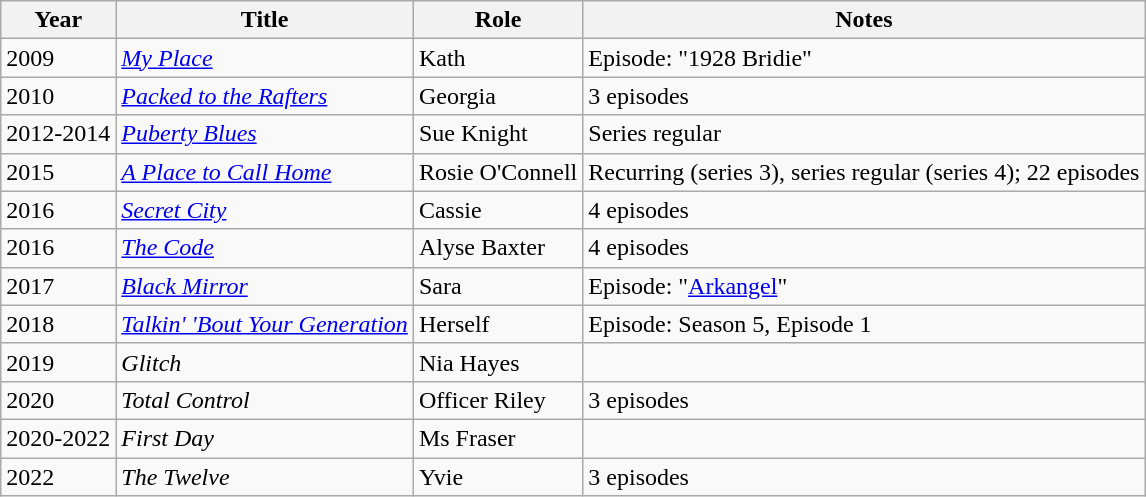<table class="wikitable">
<tr>
<th>Year</th>
<th>Title</th>
<th>Role</th>
<th>Notes</th>
</tr>
<tr>
<td>2009</td>
<td><em><a href='#'>My Place</a></em></td>
<td>Kath</td>
<td>Episode: "1928 Bridie"</td>
</tr>
<tr>
<td>2010</td>
<td><em><a href='#'>Packed to the Rafters</a></em></td>
<td>Georgia</td>
<td>3 episodes</td>
</tr>
<tr>
<td>2012-2014</td>
<td><em><a href='#'>Puberty Blues</a> </em></td>
<td>Sue Knight</td>
<td>Series regular</td>
</tr>
<tr>
<td>2015</td>
<td><em><a href='#'>A Place to Call Home</a></em></td>
<td>Rosie O'Connell</td>
<td>Recurring (series 3), series regular (series 4); 22 episodes</td>
</tr>
<tr>
<td>2016</td>
<td><em><a href='#'>Secret City</a></em></td>
<td>Cassie</td>
<td>4 episodes</td>
</tr>
<tr>
<td>2016</td>
<td><em><a href='#'>The Code</a></em></td>
<td>Alyse Baxter</td>
<td>4 episodes</td>
</tr>
<tr>
<td>2017</td>
<td><em><a href='#'>Black Mirror</a></em></td>
<td>Sara</td>
<td>Episode: "<a href='#'>Arkangel</a>"</td>
</tr>
<tr>
<td>2018</td>
<td><em><a href='#'>Talkin' 'Bout Your Generation</a></em></td>
<td>Herself</td>
<td>Episode: Season 5, Episode 1</td>
</tr>
<tr>
<td>2019</td>
<td><em>Glitch </em></td>
<td>Nia Hayes</td>
<td></td>
</tr>
<tr>
<td>2020</td>
<td><em>Total Control</em></td>
<td>Officer Riley</td>
<td>3 episodes</td>
</tr>
<tr>
<td>2020-2022</td>
<td><em>First Day</em></td>
<td>Ms Fraser</td>
<td></td>
</tr>
<tr>
<td>2022</td>
<td><em>The Twelve</em></td>
<td>Yvie</td>
<td>3 episodes</td>
</tr>
</table>
